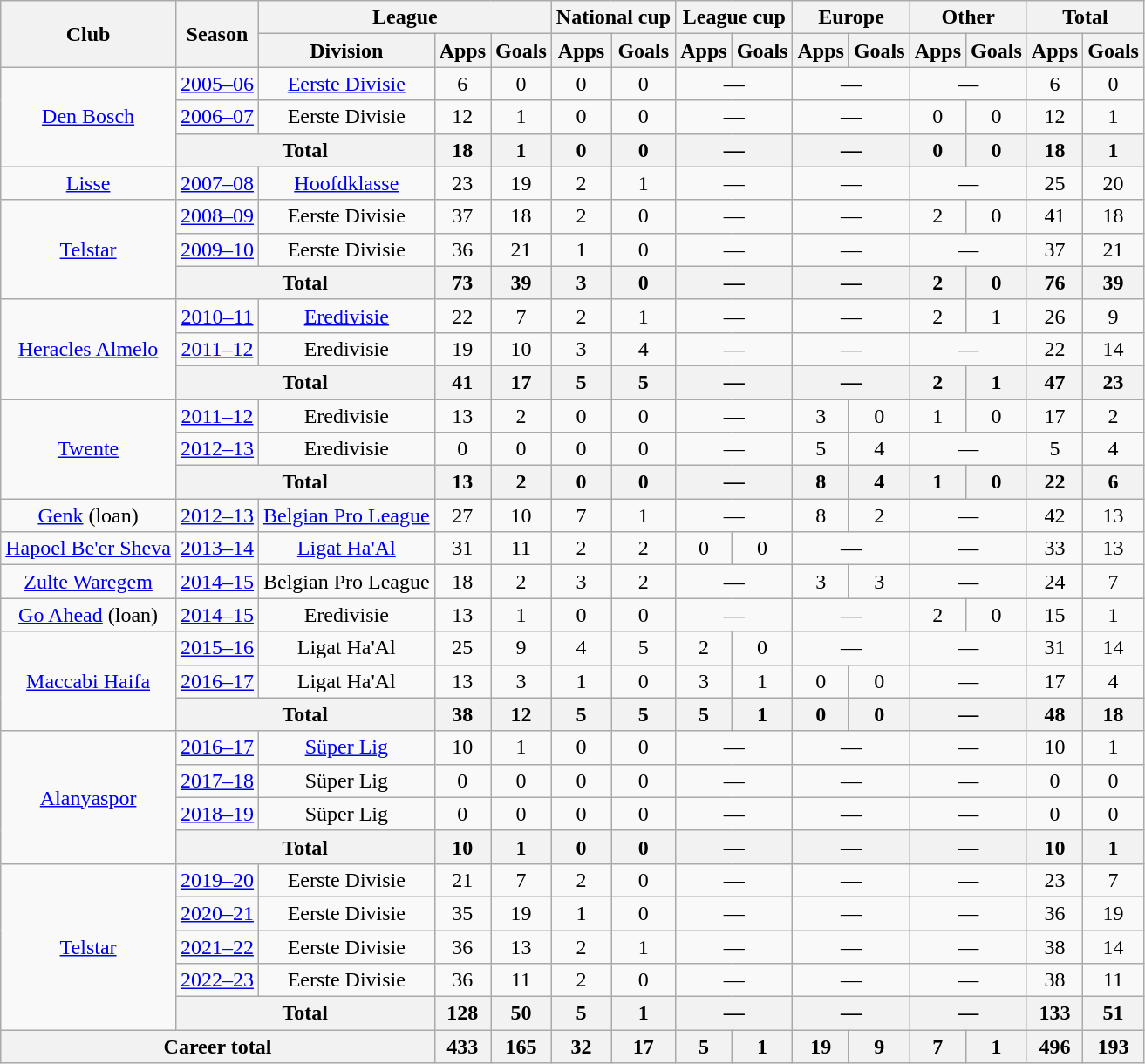<table class="wikitable" style="text-align:center">
<tr>
<th rowspan="2">Club</th>
<th rowspan="2">Season</th>
<th colspan="3">League</th>
<th colspan="2">National cup</th>
<th colspan="2">League cup</th>
<th colspan="2">Europe</th>
<th colspan="2">Other</th>
<th colspan="2">Total</th>
</tr>
<tr>
<th>Division</th>
<th>Apps</th>
<th>Goals</th>
<th>Apps</th>
<th>Goals</th>
<th>Apps</th>
<th>Goals</th>
<th>Apps</th>
<th>Goals</th>
<th>Apps</th>
<th>Goals</th>
<th>Apps</th>
<th>Goals</th>
</tr>
<tr>
<td rowspan="3"><a href='#'>Den Bosch</a></td>
<td><a href='#'>2005–06</a></td>
<td><a href='#'>Eerste Divisie</a></td>
<td>6</td>
<td>0</td>
<td>0</td>
<td>0</td>
<td colspan="2">—</td>
<td colspan="2">—</td>
<td colspan="2">—</td>
<td>6</td>
<td>0</td>
</tr>
<tr>
<td><a href='#'>2006–07</a></td>
<td>Eerste Divisie</td>
<td>12</td>
<td>1</td>
<td>0</td>
<td>0</td>
<td colspan="2">—</td>
<td colspan="2">—</td>
<td>0</td>
<td>0</td>
<td>12</td>
<td>1</td>
</tr>
<tr>
<th colspan="2">Total</th>
<th>18</th>
<th>1</th>
<th>0</th>
<th>0</th>
<th colspan="2">—</th>
<th colspan="2">—</th>
<th>0</th>
<th>0</th>
<th>18</th>
<th>1</th>
</tr>
<tr>
<td><a href='#'>Lisse</a></td>
<td><a href='#'>2007–08</a></td>
<td><a href='#'>Hoofdklasse</a></td>
<td>23</td>
<td>19</td>
<td>2</td>
<td>1</td>
<td colspan="2">—</td>
<td colspan="2">—</td>
<td colspan="2">—</td>
<td>25</td>
<td>20</td>
</tr>
<tr>
<td rowspan="3"><a href='#'>Telstar</a></td>
<td><a href='#'>2008–09</a></td>
<td>Eerste Divisie</td>
<td>37</td>
<td>18</td>
<td>2</td>
<td>0</td>
<td colspan="2">—</td>
<td colspan="2">—</td>
<td>2</td>
<td>0</td>
<td>41</td>
<td>18</td>
</tr>
<tr>
<td><a href='#'>2009–10</a></td>
<td>Eerste Divisie</td>
<td>36</td>
<td>21</td>
<td>1</td>
<td>0</td>
<td colspan="2">—</td>
<td colspan="2">—</td>
<td colspan="2">—</td>
<td>37</td>
<td>21</td>
</tr>
<tr>
<th colspan="2">Total</th>
<th>73</th>
<th>39</th>
<th>3</th>
<th>0</th>
<th colspan="2">—</th>
<th colspan="2">—</th>
<th>2</th>
<th>0</th>
<th>76</th>
<th>39</th>
</tr>
<tr>
<td rowspan="3"><a href='#'>Heracles Almelo</a></td>
<td><a href='#'>2010–11</a></td>
<td><a href='#'>Eredivisie</a></td>
<td>22</td>
<td>7</td>
<td>2</td>
<td>1</td>
<td colspan="2">—</td>
<td colspan="2">—</td>
<td>2</td>
<td>1</td>
<td>26</td>
<td>9</td>
</tr>
<tr>
<td><a href='#'>2011–12</a></td>
<td>Eredivisie</td>
<td>19</td>
<td>10</td>
<td>3</td>
<td>4</td>
<td colspan="2">—</td>
<td colspan="2">—</td>
<td colspan="2">—</td>
<td>22</td>
<td>14</td>
</tr>
<tr>
<th colspan="2">Total</th>
<th>41</th>
<th>17</th>
<th>5</th>
<th>5</th>
<th colspan="2">—</th>
<th colspan="2">—</th>
<th>2</th>
<th>1</th>
<th>47</th>
<th>23</th>
</tr>
<tr>
<td rowspan="3"><a href='#'>Twente</a></td>
<td><a href='#'>2011–12</a></td>
<td>Eredivisie</td>
<td>13</td>
<td>2</td>
<td>0</td>
<td>0</td>
<td colspan="2">—</td>
<td>3</td>
<td>0</td>
<td>1</td>
<td>0</td>
<td>17</td>
<td>2</td>
</tr>
<tr>
<td><a href='#'>2012–13</a></td>
<td>Eredivisie</td>
<td>0</td>
<td>0</td>
<td>0</td>
<td>0</td>
<td colspan="2">—</td>
<td>5</td>
<td>4</td>
<td colspan="2">—</td>
<td>5</td>
<td>4</td>
</tr>
<tr>
<th colspan="2">Total</th>
<th>13</th>
<th>2</th>
<th>0</th>
<th>0</th>
<th colspan="2">—</th>
<th>8</th>
<th>4</th>
<th>1</th>
<th>0</th>
<th>22</th>
<th>6</th>
</tr>
<tr>
<td><a href='#'>Genk</a> (loan)</td>
<td><a href='#'>2012–13</a></td>
<td><a href='#'>Belgian Pro League</a></td>
<td>27</td>
<td>10</td>
<td>7</td>
<td>1</td>
<td colspan="2">—</td>
<td>8</td>
<td>2</td>
<td colspan="2">—</td>
<td>42</td>
<td>13</td>
</tr>
<tr>
<td><a href='#'>Hapoel Be'er Sheva</a></td>
<td><a href='#'>2013–14</a></td>
<td><a href='#'>Ligat Ha'Al</a></td>
<td>31</td>
<td>11</td>
<td>2</td>
<td>2</td>
<td>0</td>
<td>0</td>
<td colspan="2">—</td>
<td colspan="2">—</td>
<td>33</td>
<td>13</td>
</tr>
<tr>
<td><a href='#'>Zulte Waregem</a></td>
<td><a href='#'>2014–15</a></td>
<td>Belgian Pro League</td>
<td>18</td>
<td>2</td>
<td>3</td>
<td>2</td>
<td colspan="2">—</td>
<td>3</td>
<td>3</td>
<td colspan="2">—</td>
<td>24</td>
<td>7</td>
</tr>
<tr>
<td><a href='#'>Go Ahead</a> (loan)</td>
<td><a href='#'>2014–15</a></td>
<td>Eredivisie</td>
<td>13</td>
<td>1</td>
<td>0</td>
<td>0</td>
<td colspan="2">—</td>
<td colspan="2">—</td>
<td>2</td>
<td>0</td>
<td>15</td>
<td>1</td>
</tr>
<tr>
<td rowspan="3"><a href='#'>Maccabi Haifa</a></td>
<td><a href='#'>2015–16</a></td>
<td>Ligat Ha'Al</td>
<td>25</td>
<td>9</td>
<td>4</td>
<td>5</td>
<td>2</td>
<td>0</td>
<td colspan="2">—</td>
<td colspan="2">—</td>
<td>31</td>
<td>14</td>
</tr>
<tr>
<td><a href='#'>2016–17</a></td>
<td>Ligat Ha'Al</td>
<td>13</td>
<td>3</td>
<td>1</td>
<td>0</td>
<td>3</td>
<td>1</td>
<td>0</td>
<td>0</td>
<td colspan="2">—</td>
<td>17</td>
<td>4</td>
</tr>
<tr>
<th colspan="2">Total</th>
<th>38</th>
<th>12</th>
<th>5</th>
<th>5</th>
<th>5</th>
<th>1</th>
<th>0</th>
<th>0</th>
<th colspan="2">—</th>
<th>48</th>
<th>18</th>
</tr>
<tr>
<td rowspan="4"><a href='#'>Alanyaspor</a></td>
<td><a href='#'>2016–17</a></td>
<td><a href='#'>Süper Lig</a></td>
<td>10</td>
<td>1</td>
<td>0</td>
<td>0</td>
<td colspan="2">—</td>
<td colspan="2">—</td>
<td colspan="2">—</td>
<td>10</td>
<td>1</td>
</tr>
<tr>
<td><a href='#'>2017–18</a></td>
<td>Süper Lig</td>
<td>0</td>
<td>0</td>
<td>0</td>
<td>0</td>
<td colspan="2">—</td>
<td colspan="2">—</td>
<td colspan="2">—</td>
<td>0</td>
<td>0</td>
</tr>
<tr>
<td><a href='#'>2018–19</a></td>
<td>Süper Lig</td>
<td>0</td>
<td>0</td>
<td>0</td>
<td>0</td>
<td colspan="2">—</td>
<td colspan="2">—</td>
<td colspan="2">—</td>
<td>0</td>
<td>0</td>
</tr>
<tr>
<th colspan="2">Total</th>
<th>10</th>
<th>1</th>
<th>0</th>
<th>0</th>
<th colspan="2">—</th>
<th colspan="2">—</th>
<th colspan="2">—</th>
<th>10</th>
<th>1</th>
</tr>
<tr>
<td rowspan="5"><a href='#'>Telstar</a></td>
<td><a href='#'>2019–20</a></td>
<td>Eerste Divisie</td>
<td>21</td>
<td>7</td>
<td>2</td>
<td>0</td>
<td colspan="2">—</td>
<td colspan="2">—</td>
<td colspan="2">—</td>
<td>23</td>
<td>7</td>
</tr>
<tr>
<td><a href='#'>2020–21</a></td>
<td>Eerste Divisie</td>
<td>35</td>
<td>19</td>
<td>1</td>
<td>0</td>
<td colspan="2">—</td>
<td colspan="2">—</td>
<td colspan="2">—</td>
<td>36</td>
<td>19</td>
</tr>
<tr>
<td><a href='#'>2021–22</a></td>
<td>Eerste Divisie</td>
<td>36</td>
<td>13</td>
<td>2</td>
<td>1</td>
<td colspan="2">—</td>
<td colspan="2">—</td>
<td colspan="2">—</td>
<td>38</td>
<td>14</td>
</tr>
<tr>
<td><a href='#'>2022–23</a></td>
<td>Eerste Divisie</td>
<td>36</td>
<td>11</td>
<td>2</td>
<td>0</td>
<td colspan="2">—</td>
<td colspan="2">—</td>
<td colspan="2">—</td>
<td>38</td>
<td>11</td>
</tr>
<tr>
<th colspan="2">Total</th>
<th>128</th>
<th>50</th>
<th>5</th>
<th>1</th>
<th colspan="2">—</th>
<th colspan="2">—</th>
<th colspan="2">—</th>
<th>133</th>
<th>51</th>
</tr>
<tr>
<th colspan="3">Career total</th>
<th>433</th>
<th>165</th>
<th>32</th>
<th>17</th>
<th>5</th>
<th>1</th>
<th>19</th>
<th>9</th>
<th>7</th>
<th>1</th>
<th>496</th>
<th>193</th>
</tr>
</table>
